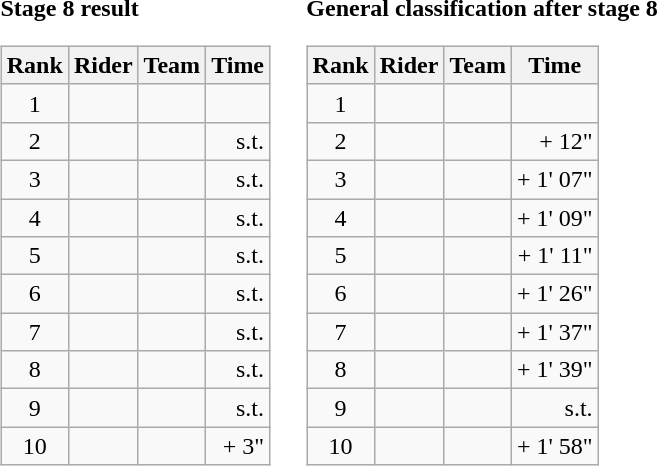<table>
<tr>
<td><strong>Stage 8 result</strong><br><table class="wikitable">
<tr>
<th scope="col">Rank</th>
<th scope="col">Rider</th>
<th scope="col">Team</th>
<th scope="col">Time</th>
</tr>
<tr>
<td style="text-align:center;">1</td>
<td></td>
<td></td>
<td style="text-align:right;"></td>
</tr>
<tr>
<td style="text-align:center;">2</td>
<td></td>
<td></td>
<td style="text-align:right;">s.t.</td>
</tr>
<tr>
<td style="text-align:center;">3</td>
<td></td>
<td></td>
<td style="text-align:right;">s.t.</td>
</tr>
<tr>
<td style="text-align:center;">4</td>
<td></td>
<td></td>
<td style="text-align:right;">s.t.</td>
</tr>
<tr>
<td style="text-align:center;">5</td>
<td></td>
<td></td>
<td style="text-align:right;">s.t.</td>
</tr>
<tr>
<td style="text-align:center;">6</td>
<td></td>
<td></td>
<td style="text-align:right;">s.t.</td>
</tr>
<tr>
<td style="text-align:center;">7</td>
<td></td>
<td></td>
<td style="text-align:right;">s.t.</td>
</tr>
<tr>
<td style="text-align:center;">8</td>
<td></td>
<td></td>
<td style="text-align:right;">s.t.</td>
</tr>
<tr>
<td style="text-align:center;">9</td>
<td></td>
<td></td>
<td style="text-align:right;">s.t.</td>
</tr>
<tr>
<td style="text-align:center;">10</td>
<td></td>
<td></td>
<td style="text-align:right;">+ 3"</td>
</tr>
</table>
</td>
<td></td>
<td><strong>General classification after stage 8</strong><br><table class="wikitable">
<tr>
<th scope="col">Rank</th>
<th scope="col">Rider</th>
<th scope="col">Team</th>
<th scope="col">Time</th>
</tr>
<tr>
<td style="text-align:center;">1</td>
<td></td>
<td></td>
<td style="text-align:right;"></td>
</tr>
<tr>
<td style="text-align:center;">2</td>
<td></td>
<td></td>
<td style="text-align:right;">+ 12"</td>
</tr>
<tr>
<td style="text-align:center;">3</td>
<td></td>
<td></td>
<td style="text-align:right;">+ 1' 07"</td>
</tr>
<tr>
<td style="text-align:center;">4</td>
<td></td>
<td></td>
<td style="text-align:right;">+ 1' 09"</td>
</tr>
<tr>
<td style="text-align:center;">5</td>
<td></td>
<td></td>
<td style="text-align:right;">+ 1' 11"</td>
</tr>
<tr>
<td style="text-align:center;">6</td>
<td></td>
<td></td>
<td style="text-align:right;">+ 1' 26"</td>
</tr>
<tr>
<td style="text-align:center;">7</td>
<td></td>
<td></td>
<td style="text-align:right;">+ 1' 37"</td>
</tr>
<tr>
<td style="text-align:center;">8</td>
<td></td>
<td></td>
<td style="text-align:right;">+ 1' 39"</td>
</tr>
<tr>
<td style="text-align:center;">9</td>
<td></td>
<td></td>
<td style="text-align:right;">s.t.</td>
</tr>
<tr>
<td style="text-align:center;">10</td>
<td></td>
<td></td>
<td style="text-align:right;">+ 1' 58"</td>
</tr>
</table>
</td>
</tr>
</table>
